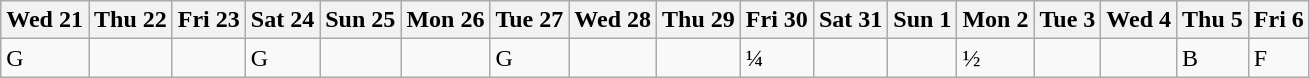<table class="wikitable olympic-schedule football">
<tr>
<th>Wed 21</th>
<th>Thu 22</th>
<th>Fri 23</th>
<th>Sat 24</th>
<th>Sun 25</th>
<th>Mon 26</th>
<th>Tue 27</th>
<th>Wed 28</th>
<th>Thu 29</th>
<th>Fri 30</th>
<th>Sat 31</th>
<th>Sun 1</th>
<th>Mon 2</th>
<th>Tue 3</th>
<th>Wed 4</th>
<th>Thu 5</th>
<th>Fri 6</th>
</tr>
<tr>
<td class="team-group">G</td>
<td></td>
<td></td>
<td class="team-group">G</td>
<td></td>
<td></td>
<td class="team-group">G</td>
<td></td>
<td></td>
<td class="team-qf">¼</td>
<td></td>
<td></td>
<td class="team-sf">½</td>
<td></td>
<td></td>
<td class="team-bronze">B</td>
<td class="team-final">F</td>
</tr>
</table>
